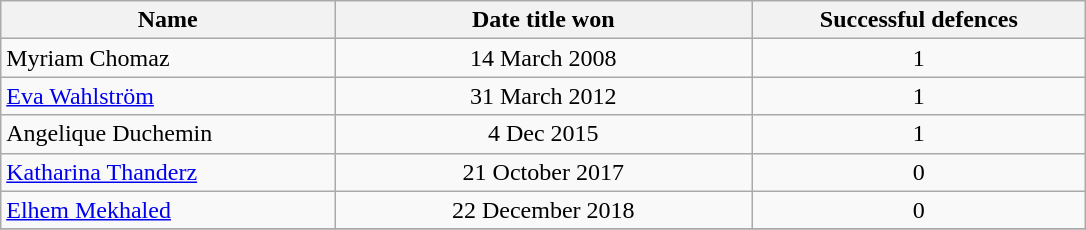<table class="wikitable" style="text-align:center">
<tr>
<th style="width:20%;">Name</th>
<th style="width:25%;">Date title won</th>
<th style="width:20%;">Successful defences</th>
</tr>
<tr>
<td align=left> Myriam Chomaz</td>
<td>14 March 2008</td>
<td>1</td>
</tr>
<tr>
<td align=left> <a href='#'>Eva Wahlström</a></td>
<td>31 March 2012</td>
<td>1</td>
</tr>
<tr>
<td align=left> Angelique Duchemin</td>
<td>4 Dec 2015</td>
<td>1</td>
</tr>
<tr>
<td align=left> <a href='#'>Katharina Thanderz</a></td>
<td>21 October 2017</td>
<td>0</td>
</tr>
<tr>
<td align=left> <a href='#'>Elhem Mekhaled</a></td>
<td>22 December 2018</td>
<td>0</td>
</tr>
<tr>
</tr>
</table>
